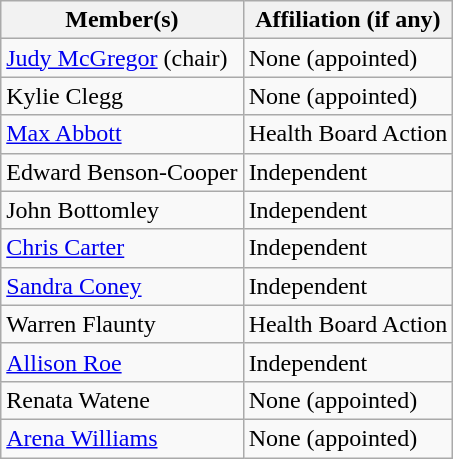<table class="wikitable">
<tr>
<th>Member(s)</th>
<th>Affiliation (if any)</th>
</tr>
<tr>
<td><a href='#'>Judy McGregor</a> (chair)</td>
<td>None (appointed)</td>
</tr>
<tr>
<td>Kylie Clegg</td>
<td>None (appointed)</td>
</tr>
<tr>
<td><a href='#'>Max Abbott</a></td>
<td>Health Board Action</td>
</tr>
<tr>
<td>Edward Benson-Cooper</td>
<td>Independent</td>
</tr>
<tr>
<td>John Bottomley</td>
<td>Independent</td>
</tr>
<tr>
<td><a href='#'>Chris Carter</a></td>
<td>Independent</td>
</tr>
<tr>
<td><a href='#'>Sandra Coney</a></td>
<td>Independent</td>
</tr>
<tr>
<td>Warren Flaunty</td>
<td>Health Board Action</td>
</tr>
<tr>
<td><a href='#'>Allison Roe</a></td>
<td>Independent</td>
</tr>
<tr>
<td>Renata Watene</td>
<td>None (appointed)</td>
</tr>
<tr>
<td><a href='#'>Arena Williams</a></td>
<td>None (appointed)</td>
</tr>
</table>
